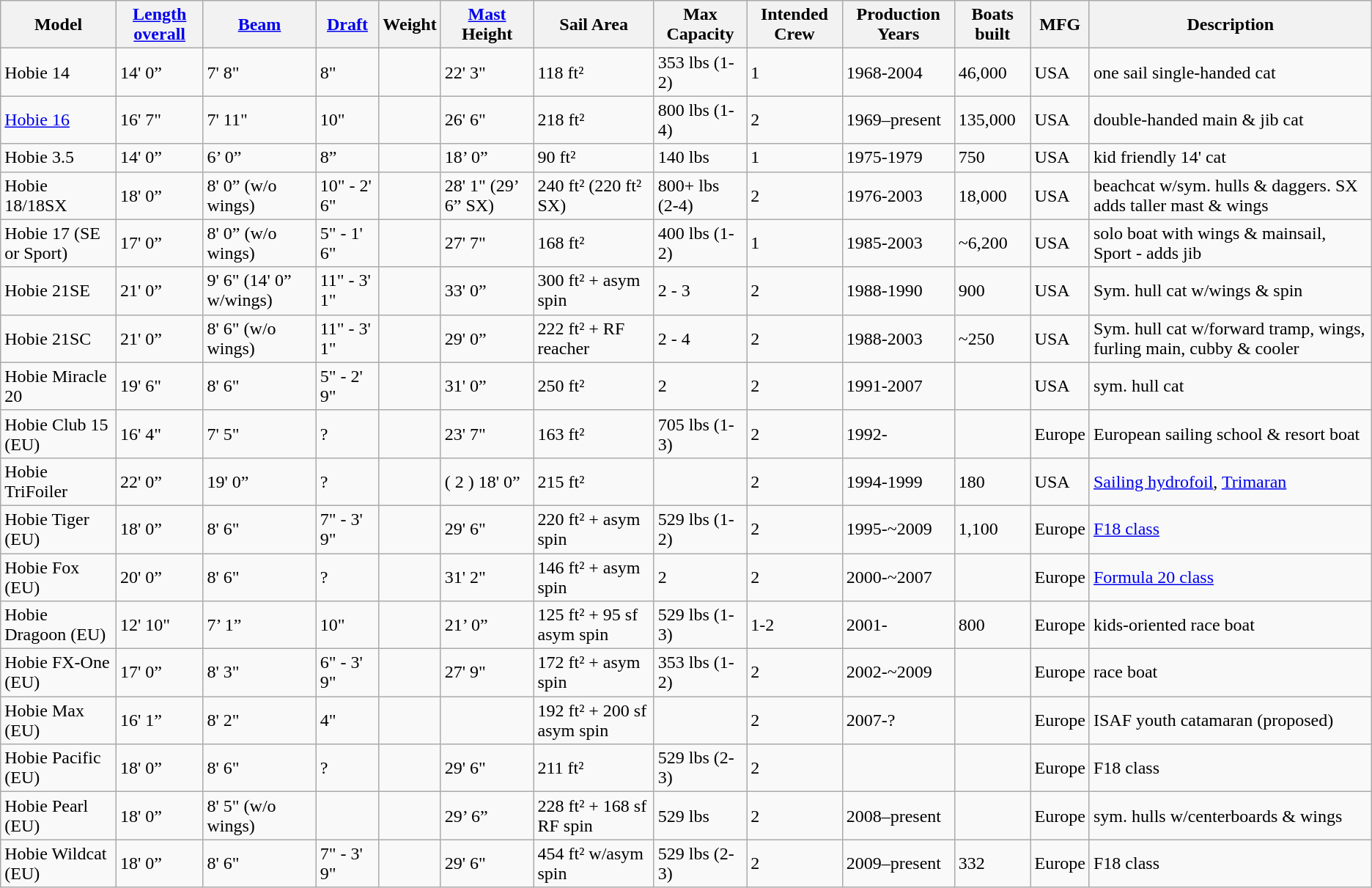<table class=wikitable align=center>
<tr>
<th>Model</th>
<th><a href='#'>Length overall</a></th>
<th><a href='#'>Beam</a></th>
<th><a href='#'>Draft</a></th>
<th>Weight</th>
<th><a href='#'>Mast</a> Height</th>
<th>Sail Area</th>
<th>Max Capacity</th>
<th>Intended Crew</th>
<th>Production Years</th>
<th>Boats built</th>
<th>MFG</th>
<th>Description</th>
</tr>
<tr>
<td>Hobie 14</td>
<td>14' 0”</td>
<td>7' 8"</td>
<td>8"</td>
<td></td>
<td>22' 3"</td>
<td>118 ft²</td>
<td>353 lbs (1-2)</td>
<td>1</td>
<td>1968-2004</td>
<td>46,000</td>
<td>USA</td>
<td>one sail single-handed cat</td>
</tr>
<tr>
<td><a href='#'>Hobie 16</a></td>
<td>16' 7"</td>
<td>7' 11"</td>
<td>10"</td>
<td></td>
<td>26' 6"</td>
<td>218 ft²</td>
<td>800 lbs (1-4)</td>
<td>2</td>
<td>1969–present</td>
<td>135,000</td>
<td>USA</td>
<td>double-handed main & jib cat</td>
</tr>
<tr>
<td>Hobie 3.5</td>
<td>14' 0”</td>
<td>6’ 0”</td>
<td>8”</td>
<td></td>
<td>18’ 0”</td>
<td>90 ft²</td>
<td>140 lbs</td>
<td>1</td>
<td>1975-1979</td>
<td>750 </td>
<td>USA</td>
<td>kid friendly 14' cat</td>
</tr>
<tr>
<td>Hobie 18/18SX</td>
<td>18' 0”</td>
<td>8' 0” (w/o wings)</td>
<td>10" - 2' 6"</td>
<td></td>
<td>28' 1" (29’ 6” SX)</td>
<td>240 ft² (220 ft² SX)</td>
<td>800+ lbs (2-4)</td>
<td>2</td>
<td>1976-2003</td>
<td>18,000</td>
<td>USA</td>
<td>beachcat w/sym. hulls & daggers. SX adds taller mast & wings</td>
</tr>
<tr>
<td>Hobie 17 (SE or Sport)</td>
<td>17' 0”</td>
<td>8' 0” (w/o wings)</td>
<td>5" - 1' 6"</td>
<td></td>
<td>27' 7"</td>
<td>168 ft²</td>
<td>400 lbs (1-2)</td>
<td>1</td>
<td>1985-2003</td>
<td>~6,200 </td>
<td>USA</td>
<td>solo boat with wings & mainsail, Sport - adds jib</td>
</tr>
<tr>
<td>Hobie 21SE</td>
<td>21' 0”</td>
<td>9' 6" (14' 0” w/wings)</td>
<td>11" - 3' 1"</td>
<td></td>
<td>33' 0”</td>
<td>300 ft² + asym spin</td>
<td>2 - 3</td>
<td>2</td>
<td>1988-1990</td>
<td>900</td>
<td>USA</td>
<td>Sym. hull cat w/wings & spin</td>
</tr>
<tr>
<td>Hobie 21SC</td>
<td>21' 0”</td>
<td>8' 6" (w/o wings)</td>
<td>11" - 3' 1"</td>
<td></td>
<td>29' 0”</td>
<td>222 ft² + RF reacher</td>
<td>2 - 4</td>
<td>2</td>
<td>1988-2003</td>
<td>~250</td>
<td>USA</td>
<td>Sym. hull cat w/forward tramp, wings, furling main, cubby & cooler</td>
</tr>
<tr>
<td>Hobie Miracle 20</td>
<td>19' 6"</td>
<td>8' 6"</td>
<td>5" - 2' 9"</td>
<td></td>
<td>31' 0”</td>
<td>250 ft²</td>
<td>2</td>
<td>2</td>
<td>1991-2007</td>
<td></td>
<td>USA</td>
<td>sym. hull cat</td>
</tr>
<tr>
<td>Hobie Club 15 (EU)</td>
<td>16' 4"</td>
<td>7' 5"</td>
<td>?</td>
<td></td>
<td>23' 7"</td>
<td>163 ft²</td>
<td>705 lbs (1-3)</td>
<td>2</td>
<td>1992-</td>
<td></td>
<td>Europe</td>
<td>European sailing school & resort boat</td>
</tr>
<tr>
<td>Hobie TriFoiler</td>
<td>22' 0”</td>
<td>19' 0”</td>
<td>?</td>
<td></td>
<td>( 2 ) 18' 0”</td>
<td>215 ft²</td>
<td></td>
<td>2</td>
<td>1994-1999</td>
<td>180</td>
<td>USA</td>
<td><a href='#'>Sailing hydrofoil</a>, <a href='#'>Trimaran</a></td>
</tr>
<tr>
<td>Hobie Tiger (EU)</td>
<td>18' 0”</td>
<td>8' 6"</td>
<td>7" - 3' 9"</td>
<td></td>
<td>29' 6"</td>
<td>220 ft² + asym spin</td>
<td>529 lbs (1-2)</td>
<td>2</td>
<td>1995-~2009</td>
<td>1,100</td>
<td>Europe</td>
<td><a href='#'>F18 class</a></td>
</tr>
<tr>
<td>Hobie Fox (EU)</td>
<td>20' 0”</td>
<td>8' 6"</td>
<td>?</td>
<td></td>
<td>31' 2"</td>
<td>146 ft² + asym spin</td>
<td>2</td>
<td>2</td>
<td>2000-~2007</td>
<td></td>
<td>Europe</td>
<td><a href='#'>Formula 20 class</a></td>
</tr>
<tr>
<td>Hobie Dragoon (EU)</td>
<td>12' 10"</td>
<td>7’ 1”</td>
<td>10"</td>
<td></td>
<td>21’ 0”</td>
<td>125 ft² + 95 sf asym spin</td>
<td>529 lbs (1-3)</td>
<td>1-2</td>
<td>2001-</td>
<td>800</td>
<td>Europe</td>
<td>kids-oriented race boat</td>
</tr>
<tr>
<td>Hobie FX-One (EU)</td>
<td>17' 0”</td>
<td>8' 3"</td>
<td>6" - 3' 9"</td>
<td></td>
<td>27' 9"</td>
<td>172 ft² + asym spin</td>
<td>353 lbs (1-2)</td>
<td>2</td>
<td>2002-~2009</td>
<td></td>
<td>Europe</td>
<td>race boat</td>
</tr>
<tr>
<td>Hobie Max (EU)</td>
<td>16' 1”</td>
<td>8' 2"</td>
<td>4"</td>
<td></td>
<td></td>
<td>192 ft² + 200 sf asym spin</td>
<td></td>
<td>2</td>
<td>2007-?</td>
<td></td>
<td>Europe</td>
<td>ISAF youth catamaran (proposed)</td>
</tr>
<tr>
<td>Hobie Pacific (EU)</td>
<td>18' 0”</td>
<td>8' 6"</td>
<td>?</td>
<td></td>
<td>29' 6"</td>
<td>211 ft²</td>
<td>529 lbs (2-3)</td>
<td>2</td>
<td></td>
<td></td>
<td>Europe</td>
<td>F18 class</td>
</tr>
<tr>
<td>Hobie Pearl (EU)</td>
<td>18' 0”</td>
<td>8' 5" (w/o wings)</td>
<td></td>
<td></td>
<td>29’ 6”</td>
<td>228 ft² + 168 sf RF spin</td>
<td>529 lbs</td>
<td>2</td>
<td>2008–present</td>
<td></td>
<td>Europe</td>
<td>sym. hulls w/centerboards & wings</td>
</tr>
<tr>
<td>Hobie Wildcat (EU)</td>
<td>18' 0”</td>
<td>8' 6"</td>
<td>7" - 3' 9"</td>
<td></td>
<td>29' 6"</td>
<td>454 ft² w/asym spin</td>
<td>529 lbs (2-3)</td>
<td>2</td>
<td>2009–present</td>
<td>332</td>
<td>Europe</td>
<td>F18 class</td>
</tr>
</table>
